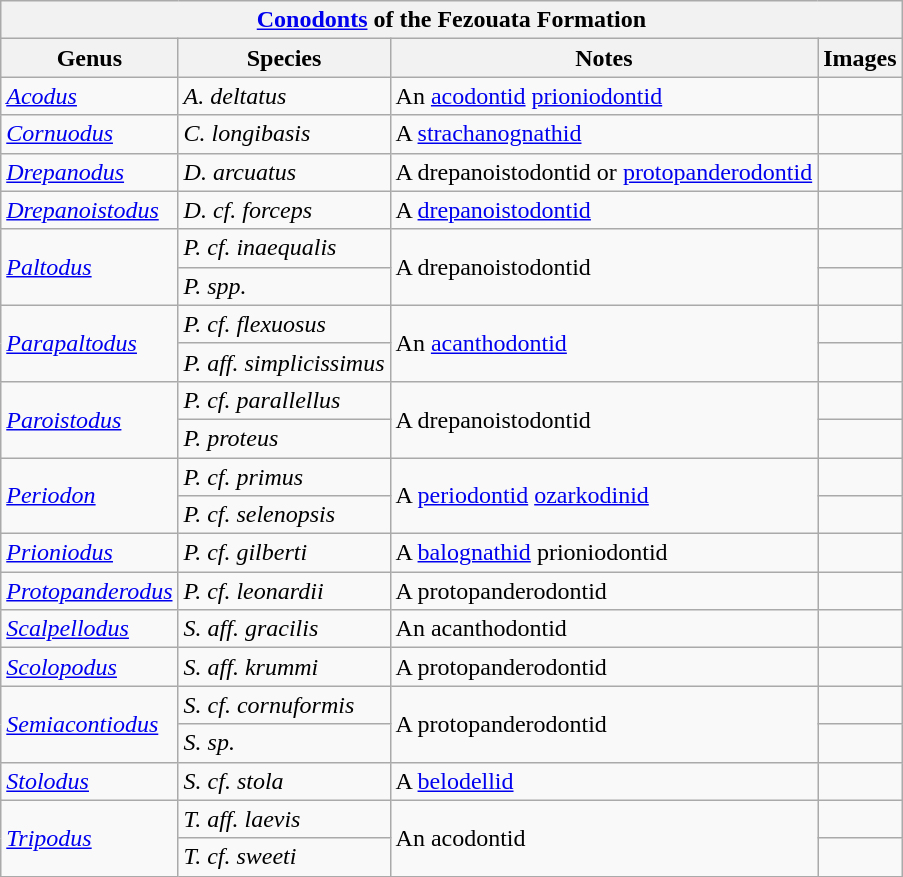<table class="wikitable sortable mw-collapsible">
<tr>
<th colspan="4" align="center"><a href='#'>Conodonts</a> of the Fezouata Formation</th>
</tr>
<tr>
<th>Genus</th>
<th>Species</th>
<th>Notes</th>
<th>Images</th>
</tr>
<tr>
<td><em><a href='#'>Acodus</a></em></td>
<td><em>A. deltatus</em></td>
<td>An <a href='#'>acodontid</a> <a href='#'>prioniodontid</a></td>
<td></td>
</tr>
<tr>
<td><em><a href='#'>Cornuodus</a></em></td>
<td><em>C. longibasis</em></td>
<td>A <a href='#'>strachanognathid</a></td>
<td></td>
</tr>
<tr>
<td><em><a href='#'>Drepanodus</a></em></td>
<td><em>D. arcuatus</em></td>
<td>A drepanoistodontid or <a href='#'>protopanderodontid</a></td>
<td></td>
</tr>
<tr>
<td><em><a href='#'>Drepanoistodus</a></em></td>
<td><em>D. cf. forceps</em></td>
<td>A <a href='#'>drepanoistodontid</a></td>
<td></td>
</tr>
<tr>
<td rowspan="2"><em><a href='#'>Paltodus</a></em></td>
<td><em>P. cf. inaequalis</em></td>
<td rowspan="2">A drepanoistodontid</td>
<td></td>
</tr>
<tr>
<td><em>P. spp.</em></td>
<td></td>
</tr>
<tr>
<td rowspan="2"><em><a href='#'>Parapaltodus</a></em></td>
<td><em>P. cf. flexuosus</em></td>
<td rowspan="2">An <a href='#'>acanthodontid</a></td>
<td></td>
</tr>
<tr>
<td><em>P. aff. simplicissimus</em></td>
<td></td>
</tr>
<tr>
<td rowspan="2"><em><a href='#'>Paroistodus</a></em></td>
<td><em>P. cf. parallellus</em></td>
<td rowspan="2">A drepanoistodontid</td>
<td></td>
</tr>
<tr>
<td><em>P. proteus</em></td>
<td></td>
</tr>
<tr>
<td rowspan="2"><em><a href='#'>Periodon</a></em></td>
<td><em>P. cf. primus</em></td>
<td rowspan="2">A <a href='#'>periodontid</a> <a href='#'>ozarkodinid</a></td>
<td></td>
</tr>
<tr>
<td><em>P. cf. selenopsis</em></td>
<td></td>
</tr>
<tr>
<td><em><a href='#'>Prioniodus</a></em></td>
<td><em>P. cf. gilberti</em></td>
<td>A <a href='#'>balognathid</a> prioniodontid</td>
<td></td>
</tr>
<tr>
<td><em><a href='#'>Protopanderodus</a></em></td>
<td><em>P. cf. leonardii</em></td>
<td>A protopanderodontid</td>
<td></td>
</tr>
<tr>
<td><em><a href='#'>Scalpellodus</a></em></td>
<td><em>S. aff. gracilis</em></td>
<td>An acanthodontid</td>
<td></td>
</tr>
<tr>
<td><em><a href='#'>Scolopodus</a></em></td>
<td><em>S. aff. krummi</em></td>
<td>A protopanderodontid</td>
<td></td>
</tr>
<tr>
<td rowspan="2"><em><a href='#'>Semiacontiodus</a></em></td>
<td><em>S. cf. cornuformis</em></td>
<td rowspan="2">A protopanderodontid</td>
<td></td>
</tr>
<tr>
<td><em>S. sp.</em></td>
<td></td>
</tr>
<tr>
<td><em><a href='#'>Stolodus</a></em></td>
<td><em>S. cf. stola</em></td>
<td>A <a href='#'>belodellid</a></td>
<td></td>
</tr>
<tr>
<td rowspan="2"><em><a href='#'>Tripodus</a></em></td>
<td><em>T. aff. laevis</em></td>
<td rowspan="2">An acodontid</td>
<td></td>
</tr>
<tr>
<td><em>T. cf. sweeti</em></td>
<td></td>
</tr>
</table>
